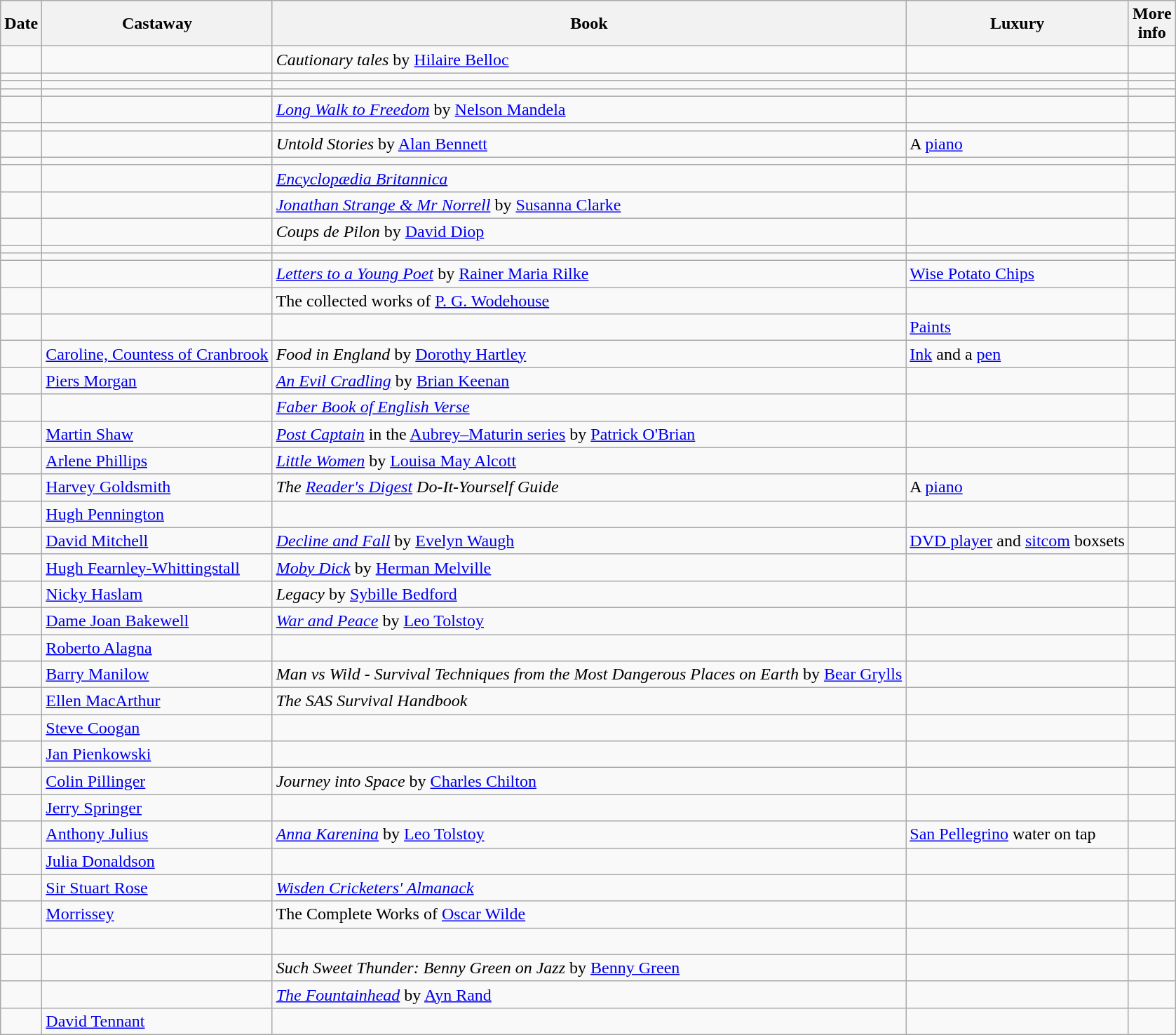<table class="wikitable sortable">
<tr>
<th>Date</th>
<th>Castaway</th>
<th>Book</th>
<th>Luxury</th>
<th class="unsortable">More<br>info</th>
</tr>
<tr>
<td></td>
<td></td>
<td><em>Cautionary tales</em> by <a href='#'>Hilaire Belloc</a></td>
<td></td>
<td></td>
</tr>
<tr>
<td></td>
<td></td>
<td></td>
<td></td>
<td></td>
</tr>
<tr>
<td></td>
<td></td>
<td></td>
<td></td>
<td></td>
</tr>
<tr>
<td></td>
<td></td>
<td></td>
<td></td>
<td></td>
</tr>
<tr>
<td></td>
<td></td>
<td><em><a href='#'>Long Walk to Freedom</a></em> by <a href='#'>Nelson Mandela</a></td>
<td></td>
<td></td>
</tr>
<tr>
<td></td>
<td></td>
<td></td>
<td></td>
<td></td>
</tr>
<tr>
<td></td>
<td></td>
<td><em>Untold Stories</em> by <a href='#'>Alan Bennett</a></td>
<td>A <a href='#'>piano</a></td>
<td></td>
</tr>
<tr>
<td></td>
<td></td>
<td></td>
<td></td>
<td></td>
</tr>
<tr>
<td></td>
<td></td>
<td><em><a href='#'>Encyclopædia Britannica</a></em></td>
<td></td>
<td></td>
</tr>
<tr>
<td></td>
<td></td>
<td><em><a href='#'>Jonathan Strange & Mr Norrell</a></em> by <a href='#'>Susanna Clarke</a></td>
<td></td>
<td></td>
</tr>
<tr>
<td></td>
<td></td>
<td><em>Coups de Pilon</em> by <a href='#'>David Diop</a></td>
<td></td>
<td></td>
</tr>
<tr>
<td></td>
<td></td>
<td></td>
<td></td>
<td></td>
</tr>
<tr>
<td></td>
<td></td>
<td></td>
<td></td>
<td></td>
</tr>
<tr>
<td></td>
<td></td>
<td><em><a href='#'>Letters to a Young Poet</a></em> by <a href='#'>Rainer Maria Rilke</a></td>
<td><a href='#'>Wise Potato Chips</a></td>
<td></td>
</tr>
<tr>
<td></td>
<td></td>
<td>The collected works of <a href='#'>P. G. Wodehouse</a></td>
<td></td>
<td></td>
</tr>
<tr>
<td></td>
<td></td>
<td></td>
<td><a href='#'>Paints</a></td>
<td></td>
</tr>
<tr>
<td></td>
<td><a href='#'>Caroline, Countess of Cranbrook</a></td>
<td><em>Food in England</em> by <a href='#'>Dorothy Hartley</a></td>
<td><a href='#'>Ink</a> and a <a href='#'>pen</a></td>
<td></td>
</tr>
<tr>
<td></td>
<td><a href='#'>Piers Morgan</a></td>
<td><em><a href='#'>An Evil Cradling</a></em> by <a href='#'>Brian Keenan</a></td>
<td></td>
<td></td>
</tr>
<tr>
<td></td>
<td></td>
<td><em><a href='#'>Faber Book of English Verse</a></em></td>
<td></td>
<td></td>
</tr>
<tr>
<td></td>
<td><a href='#'>Martin Shaw</a></td>
<td><em><a href='#'>Post Captain</a></em> in the <a href='#'>Aubrey–Maturin series</a> by <a href='#'>Patrick O'Brian</a></td>
<td></td>
<td><br></td>
</tr>
<tr>
<td></td>
<td><a href='#'>Arlene Phillips</a></td>
<td><em><a href='#'>Little Women</a></em> by <a href='#'>Louisa May Alcott</a></td>
<td></td>
<td><br></td>
</tr>
<tr>
<td></td>
<td><a href='#'>Harvey Goldsmith</a></td>
<td><em>The <a href='#'>Reader's Digest</a> Do-It-Yourself Guide</em></td>
<td>A <a href='#'>piano</a></td>
<td><br></td>
</tr>
<tr>
<td></td>
<td><a href='#'>Hugh Pennington</a></td>
<td></td>
<td></td>
<td><br></td>
</tr>
<tr>
<td></td>
<td><a href='#'>David Mitchell</a></td>
<td><em><a href='#'>Decline and Fall</a></em> by <a href='#'>Evelyn Waugh</a></td>
<td><a href='#'>DVD player</a> and <a href='#'>sitcom</a> boxsets</td>
<td><br></td>
</tr>
<tr>
<td></td>
<td><a href='#'>Hugh Fearnley-Whittingstall</a></td>
<td><em><a href='#'>Moby Dick</a></em> by <a href='#'>Herman Melville</a></td>
<td></td>
<td><br></td>
</tr>
<tr>
<td></td>
<td><a href='#'>Nicky Haslam</a></td>
<td><em>Legacy</em> by <a href='#'>Sybille Bedford</a></td>
<td></td>
<td><br></td>
</tr>
<tr>
<td></td>
<td><a href='#'>Dame Joan Bakewell</a></td>
<td><em><a href='#'>War and Peace</a></em> by <a href='#'>Leo Tolstoy</a></td>
<td></td>
<td></td>
</tr>
<tr>
<td></td>
<td><a href='#'>Roberto Alagna</a></td>
<td></td>
<td></td>
<td></td>
</tr>
<tr>
<td></td>
<td><a href='#'>Barry Manilow</a></td>
<td><em>Man vs Wild - Survival Techniques from the Most Dangerous Places on Earth</em> by <a href='#'>Bear Grylls</a></td>
<td></td>
<td></td>
</tr>
<tr>
<td></td>
<td><a href='#'>Ellen MacArthur</a></td>
<td><em>The SAS Survival Handbook</em></td>
<td></td>
<td></td>
</tr>
<tr>
<td></td>
<td><a href='#'>Steve Coogan</a></td>
<td></td>
<td></td>
<td><br></td>
</tr>
<tr>
<td></td>
<td><a href='#'>Jan Pienkowski</a></td>
<td></td>
<td></td>
<td><br></td>
</tr>
<tr>
<td></td>
<td><a href='#'>Colin Pillinger</a></td>
<td><em>Journey into Space</em> by <a href='#'>Charles Chilton</a></td>
<td></td>
<td><br></td>
</tr>
<tr>
<td></td>
<td><a href='#'>Jerry Springer</a></td>
<td></td>
<td></td>
<td><br></td>
</tr>
<tr>
<td></td>
<td><a href='#'>Anthony Julius</a></td>
<td><em><a href='#'>Anna Karenina</a></em> by <a href='#'>Leo Tolstoy</a></td>
<td><a href='#'>San Pellegrino</a> water on tap</td>
<td><br></td>
</tr>
<tr>
<td></td>
<td><a href='#'>Julia Donaldson</a></td>
<td></td>
<td></td>
<td><br></td>
</tr>
<tr>
<td></td>
<td><a href='#'>Sir Stuart Rose</a></td>
<td><em><a href='#'>Wisden Cricketers' Almanack</a></em></td>
<td></td>
<td><br></td>
</tr>
<tr>
<td></td>
<td><a href='#'>Morrissey</a></td>
<td>The Complete Works of <a href='#'>Oscar Wilde</a></td>
<td></td>
<td><br></td>
</tr>
<tr>
<td></td>
<td></td>
<td></td>
<td></td>
<td><br></td>
</tr>
<tr>
<td></td>
<td></td>
<td><em>Such Sweet Thunder: Benny Green on Jazz</em> by <a href='#'>Benny Green</a></td>
<td></td>
<td></td>
</tr>
<tr>
<td></td>
<td></td>
<td><em><a href='#'>The Fountainhead</a></em> by <a href='#'>Ayn Rand</a></td>
<td></td>
<td></td>
</tr>
<tr>
<td></td>
<td><a href='#'>David Tennant</a></td>
<td></td>
<td></td>
<td></td>
</tr>
</table>
